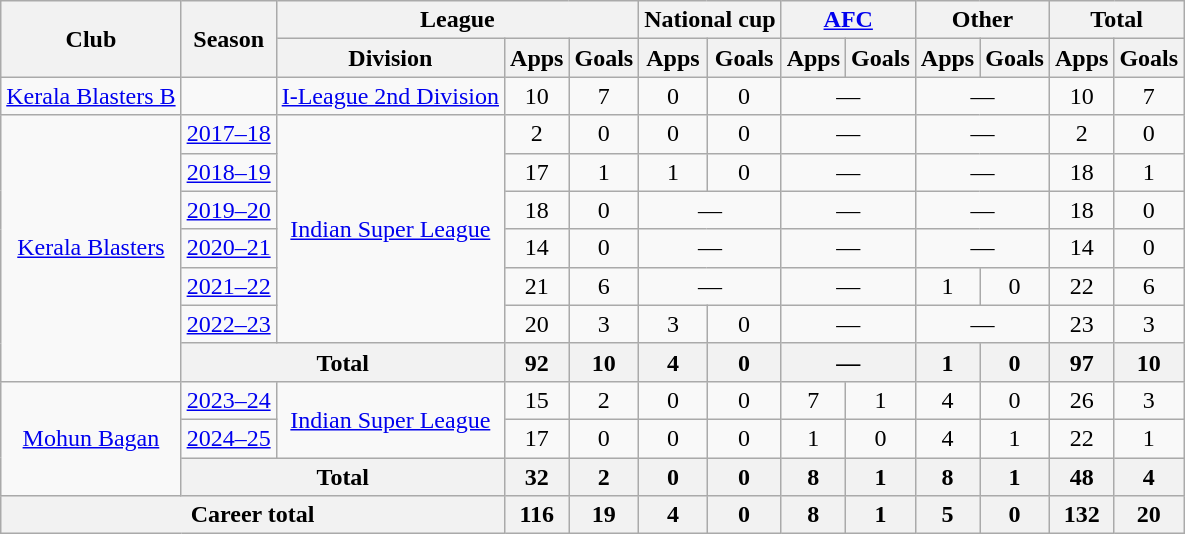<table class="wikitable" style="text-align: center;">
<tr>
<th rowspan="2">Club</th>
<th rowspan="2">Season</th>
<th colspan="3">League</th>
<th colspan="2">National cup</th>
<th colspan="2"><a href='#'>AFC</a></th>
<th colspan="2">Other</th>
<th colspan="2">Total</th>
</tr>
<tr>
<th>Division</th>
<th>Apps</th>
<th>Goals</th>
<th>Apps</th>
<th>Goals</th>
<th>Apps</th>
<th>Goals</th>
<th>Apps</th>
<th>Goals</th>
<th>Apps</th>
<th>Goals</th>
</tr>
<tr>
<td><a href='#'>Kerala Blasters B</a></td>
<td></td>
<td rowspan="1"><a href='#'>I-League 2nd Division</a></td>
<td>10</td>
<td>7</td>
<td>0</td>
<td>0</td>
<td colspan="2">—</td>
<td colspan="2">—</td>
<td>10</td>
<td>7</td>
</tr>
<tr>
<td rowspan="7"><a href='#'>Kerala Blasters</a></td>
<td><a href='#'>2017–18</a></td>
<td rowspan="6"><a href='#'>Indian Super League</a></td>
<td>2</td>
<td>0</td>
<td>0</td>
<td>0</td>
<td colspan="2">—</td>
<td colspan="2">—</td>
<td>2</td>
<td>0</td>
</tr>
<tr>
<td><a href='#'>2018–19</a></td>
<td>17</td>
<td>1</td>
<td>1</td>
<td>0</td>
<td colspan="2">—</td>
<td colspan="2">—</td>
<td>18</td>
<td>1</td>
</tr>
<tr>
<td><a href='#'>2019–20</a></td>
<td>18</td>
<td>0</td>
<td colspan="2">—</td>
<td colspan="2">—</td>
<td colspan="2">—</td>
<td>18</td>
<td>0</td>
</tr>
<tr>
<td><a href='#'>2020–21</a></td>
<td>14</td>
<td>0</td>
<td colspan="2">—</td>
<td colspan="2">—</td>
<td colspan="2">—</td>
<td>14</td>
<td>0</td>
</tr>
<tr>
<td><a href='#'>2021–22</a></td>
<td>21</td>
<td>6</td>
<td colspan="2">—</td>
<td colspan="2">—</td>
<td>1</td>
<td>0</td>
<td>22</td>
<td>6</td>
</tr>
<tr>
<td><a href='#'>2022–23</a></td>
<td>20</td>
<td>3</td>
<td>3</td>
<td>0</td>
<td colspan="2">—</td>
<td colspan="2">—</td>
<td>23</td>
<td>3</td>
</tr>
<tr>
<th colspan="2">Total</th>
<th>92</th>
<th>10</th>
<th>4</th>
<th>0</th>
<th colspan="2">—</th>
<th>1</th>
<th>0</th>
<th>97</th>
<th>10</th>
</tr>
<tr>
<td rowspan="3"><a href='#'>Mohun Bagan</a></td>
<td><a href='#'>2023–24</a></td>
<td rowspan="2"><a href='#'>Indian Super League</a></td>
<td>15</td>
<td>2</td>
<td>0</td>
<td>0</td>
<td>7</td>
<td>1</td>
<td>4</td>
<td>0</td>
<td>26</td>
<td>3</td>
</tr>
<tr>
<td><a href='#'>2024–25</a></td>
<td>17</td>
<td>0</td>
<td>0</td>
<td>0</td>
<td>1</td>
<td>0</td>
<td>4</td>
<td>1</td>
<td>22</td>
<td>1</td>
</tr>
<tr>
<th colspan="2">Total</th>
<th>32</th>
<th>2</th>
<th>0</th>
<th>0</th>
<th>8</th>
<th>1</th>
<th>8</th>
<th>1</th>
<th>48</th>
<th>4</th>
</tr>
<tr>
<th colspan="3">Career total</th>
<th>116</th>
<th>19</th>
<th>4</th>
<th>0</th>
<th>8</th>
<th>1</th>
<th>5</th>
<th>0</th>
<th>132</th>
<th>20</th>
</tr>
</table>
